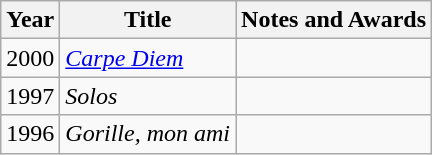<table class="wikitable">
<tr>
<th>Year</th>
<th>Title</th>
<th>Notes and Awards</th>
</tr>
<tr>
<td rowspan="1">2000</td>
<td><em><a href='#'>Carpe Diem</a></em></td>
<td></td>
</tr>
<tr>
<td rowspan="1">1997</td>
<td><em>Solos</em></td>
<td></td>
</tr>
<tr>
<td rowspan="1">1996</td>
<td><em>Gorille, mon ami</em></td>
<td></td>
</tr>
</table>
